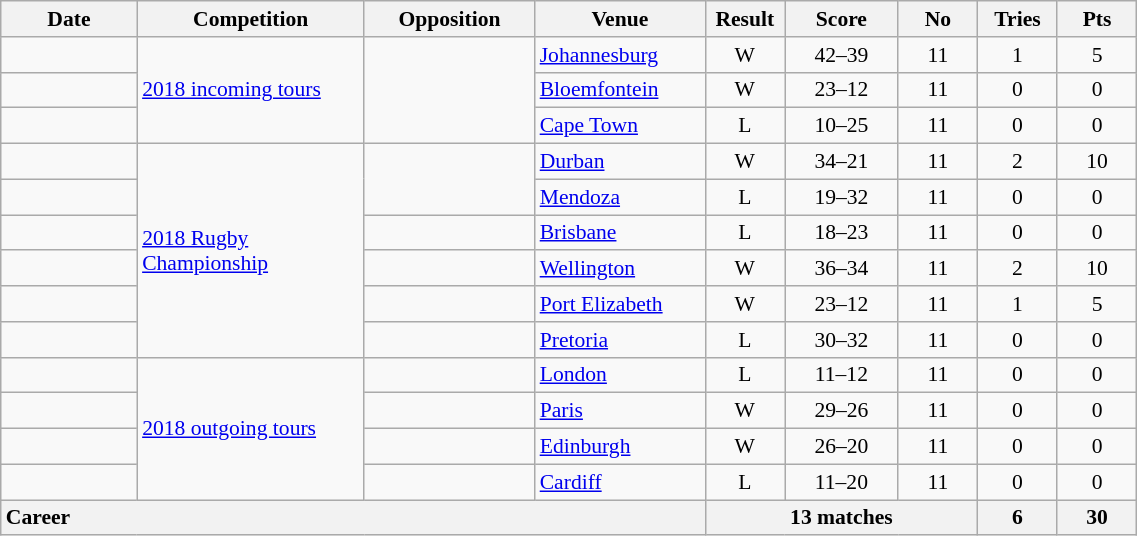<table class="wikitable sortable" style="text-align:center; font-size:90%; width:60%">
<tr>
<th style="width:12%;">Date</th>
<th style="width:20%;">Competition</th>
<th style="width:15%;">Opposition</th>
<th style="width:15%;">Venue</th>
<th style="width:7%;">Result</th>
<th style="width:10%;">Score</th>
<th style="width:7%;">No</th>
<th style="width:7%;">Tries</th>
<th style="width:7%;">Pts</th>
</tr>
<tr>
<td style="text-align:left"></td>
<td rowspan=3 style="text-align:left"><a href='#'>2018 incoming tours</a></td>
<td rowspan=3 style="text-align:left"></td>
<td style="text-align:left"><a href='#'>Johannesburg</a></td>
<td>W</td>
<td>42–39</td>
<td>11</td>
<td>1</td>
<td>5</td>
</tr>
<tr>
<td style="text-align:left"></td>
<td style="text-align:left"><a href='#'>Bloemfontein</a></td>
<td>W</td>
<td>23–12</td>
<td>11</td>
<td>0</td>
<td>0</td>
</tr>
<tr>
<td style="text-align:left"></td>
<td style="text-align:left"><a href='#'>Cape Town</a></td>
<td>L</td>
<td>10–25</td>
<td>11</td>
<td>0</td>
<td>0</td>
</tr>
<tr>
<td style="text-align:left"></td>
<td rowspan=6 style="text-align:left"><a href='#'>2018 Rugby Championship</a></td>
<td rowspan=2 style="text-align:left"></td>
<td style="text-align:left"><a href='#'>Durban</a></td>
<td>W</td>
<td>34–21</td>
<td>11</td>
<td>2</td>
<td>10</td>
</tr>
<tr>
<td style="text-align:left"></td>
<td style="text-align:left"><a href='#'>Mendoza</a></td>
<td>L</td>
<td>19–32</td>
<td>11</td>
<td>0</td>
<td>0</td>
</tr>
<tr>
<td style="text-align:left"></td>
<td style="text-align:left"></td>
<td style="text-align:left"><a href='#'>Brisbane</a></td>
<td>L</td>
<td>18–23</td>
<td>11</td>
<td>0</td>
<td>0</td>
</tr>
<tr>
<td style="text-align:left"></td>
<td style="text-align:left"></td>
<td style="text-align:left"><a href='#'>Wellington</a></td>
<td>W</td>
<td>36–34</td>
<td>11</td>
<td>2</td>
<td>10</td>
</tr>
<tr>
<td style="text-align:left"></td>
<td style="text-align:left"></td>
<td style="text-align:left"><a href='#'>Port Elizabeth</a></td>
<td>W</td>
<td>23–12</td>
<td>11</td>
<td>1</td>
<td>5</td>
</tr>
<tr>
<td style="text-align:left"></td>
<td style="text-align:left"></td>
<td style="text-align:left"><a href='#'>Pretoria</a></td>
<td>L</td>
<td>30–32</td>
<td>11</td>
<td>0</td>
<td>0</td>
</tr>
<tr>
<td style="text-align:left"></td>
<td rowspan=4 style="text-align:left"><a href='#'>2018 outgoing tours</a></td>
<td style="text-align:left"></td>
<td style="text-align:left"><a href='#'>London</a></td>
<td>L</td>
<td>11–12</td>
<td>11</td>
<td>0</td>
<td>0</td>
</tr>
<tr>
<td style="text-align:left"></td>
<td style="text-align:left"></td>
<td style="text-align:left"><a href='#'>Paris</a></td>
<td>W</td>
<td>29–26</td>
<td>11</td>
<td>0</td>
<td>0</td>
</tr>
<tr>
<td style="text-align:left"></td>
<td style="text-align:left"></td>
<td style="text-align:left"><a href='#'>Edinburgh</a></td>
<td>W</td>
<td>26–20</td>
<td>11</td>
<td>0</td>
<td>0</td>
</tr>
<tr>
<td style="text-align:left"></td>
<td style="text-align:left"></td>
<td style="text-align:left"><a href='#'>Cardiff</a></td>
<td>L</td>
<td>11–20</td>
<td>11</td>
<td>0</td>
<td>0</td>
</tr>
<tr>
<th colspan=4 style="text-align:left">Career</th>
<th colspan=3>13 matches</th>
<th>6</th>
<th>30</th>
</tr>
</table>
